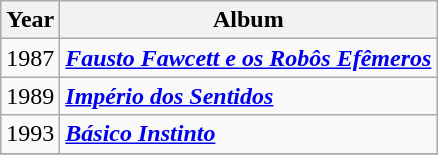<table class="wikitable">
<tr>
<th>Year</th>
<th>Album</th>
</tr>
<tr>
<td>1987</td>
<td><strong><em><a href='#'>Fausto Fawcett e os Robôs Efêmeros</a></em></strong> </td>
</tr>
<tr>
<td>1989</td>
<td><strong><em><a href='#'>Império dos Sentidos</a></em></strong> </td>
</tr>
<tr>
<td>1993</td>
<td><strong><em><a href='#'>Básico Instinto</a></em></strong> </td>
</tr>
<tr>
</tr>
</table>
